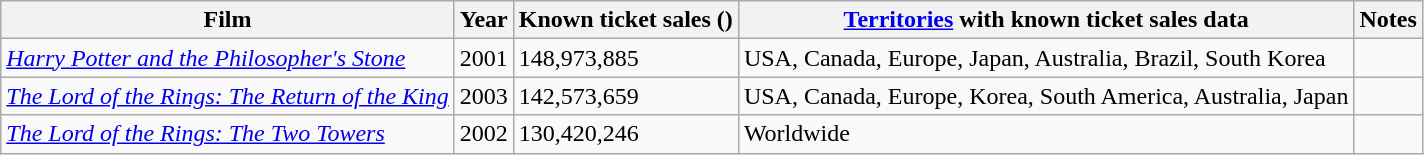<table class="wikitable sortable">
<tr>
<th>Film</th>
<th>Year</th>
<th>Known ticket sales ()</th>
<th><a href='#'>Territories</a> with known ticket sales data</th>
<th class="unsortable">Notes</th>
</tr>
<tr>
<td><em><a href='#'>Harry Potter and the Philosopher's Stone</a></em></td>
<td>2001</td>
<td>148,973,885</td>
<td>USA, Canada, Europe, Japan, Australia, Brazil, South Korea</td>
<td></td>
</tr>
<tr>
<td><em><a href='#'>The Lord of the Rings: The Return of the King</a></em></td>
<td>2003</td>
<td>142,573,659</td>
<td>USA, Canada, Europe, Korea, South America, Australia, Japan</td>
<td></td>
</tr>
<tr>
<td><em><a href='#'>The Lord of the Rings: The Two Towers</a></em></td>
<td>2002</td>
<td>130,420,246</td>
<td>Worldwide</td>
<td></td>
</tr>
</table>
